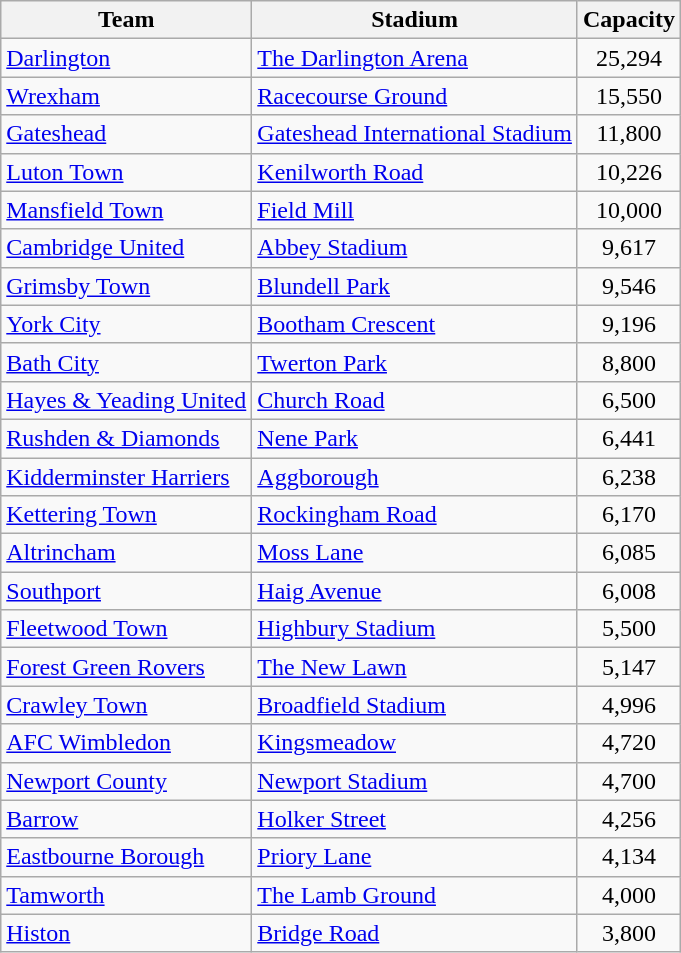<table class="wikitable sortable">
<tr>
<th>Team</th>
<th>Stadium</th>
<th>Capacity</th>
</tr>
<tr>
<td><a href='#'>Darlington</a></td>
<td><a href='#'>The Darlington Arena</a></td>
<td align="center">25,294</td>
</tr>
<tr>
<td><a href='#'>Wrexham</a></td>
<td><a href='#'>Racecourse Ground</a></td>
<td align="center">15,550</td>
</tr>
<tr>
<td><a href='#'>Gateshead</a></td>
<td><a href='#'>Gateshead International Stadium</a></td>
<td align="center">11,800</td>
</tr>
<tr>
<td><a href='#'>Luton Town</a></td>
<td><a href='#'>Kenilworth Road</a></td>
<td align="center">10,226</td>
</tr>
<tr>
<td><a href='#'>Mansfield Town</a></td>
<td><a href='#'>Field Mill</a></td>
<td align="center">10,000</td>
</tr>
<tr>
<td><a href='#'>Cambridge United</a></td>
<td><a href='#'>Abbey Stadium</a></td>
<td align="center">9,617</td>
</tr>
<tr>
<td><a href='#'>Grimsby Town</a></td>
<td><a href='#'>Blundell Park</a></td>
<td align="center">9,546</td>
</tr>
<tr>
<td><a href='#'>York City</a></td>
<td><a href='#'>Bootham Crescent</a></td>
<td align="center">9,196</td>
</tr>
<tr>
<td><a href='#'>Bath City</a></td>
<td><a href='#'>Twerton Park</a></td>
<td align="center">8,800</td>
</tr>
<tr>
<td><a href='#'>Hayes & Yeading United</a></td>
<td><a href='#'>Church Road</a></td>
<td align="center">6,500</td>
</tr>
<tr>
<td><a href='#'>Rushden & Diamonds</a></td>
<td><a href='#'>Nene Park</a></td>
<td align="center">6,441</td>
</tr>
<tr>
<td><a href='#'>Kidderminster Harriers</a></td>
<td><a href='#'>Aggborough</a></td>
<td align="center">6,238</td>
</tr>
<tr>
<td><a href='#'>Kettering Town</a></td>
<td><a href='#'>Rockingham Road</a></td>
<td align="center">6,170</td>
</tr>
<tr>
<td><a href='#'>Altrincham</a></td>
<td><a href='#'>Moss Lane</a></td>
<td align="center">6,085</td>
</tr>
<tr>
<td><a href='#'>Southport</a></td>
<td><a href='#'>Haig Avenue</a></td>
<td align="center">6,008</td>
</tr>
<tr>
<td><a href='#'>Fleetwood Town</a></td>
<td><a href='#'>Highbury Stadium</a></td>
<td align="center">5,500</td>
</tr>
<tr>
<td><a href='#'>Forest Green Rovers</a></td>
<td><a href='#'>The New Lawn</a></td>
<td align="center">5,147</td>
</tr>
<tr>
<td><a href='#'>Crawley Town</a></td>
<td><a href='#'>Broadfield Stadium</a></td>
<td align="center">4,996</td>
</tr>
<tr>
<td><a href='#'>AFC Wimbledon</a></td>
<td><a href='#'>Kingsmeadow</a></td>
<td align="center">4,720</td>
</tr>
<tr>
<td><a href='#'>Newport County</a></td>
<td><a href='#'>Newport Stadium</a></td>
<td align="center">4,700</td>
</tr>
<tr>
<td><a href='#'>Barrow</a></td>
<td><a href='#'>Holker Street</a></td>
<td align="center">4,256</td>
</tr>
<tr>
<td><a href='#'>Eastbourne Borough</a></td>
<td><a href='#'>Priory Lane</a></td>
<td align="center">4,134</td>
</tr>
<tr>
<td><a href='#'>Tamworth</a></td>
<td><a href='#'>The Lamb Ground</a></td>
<td align="center">4,000</td>
</tr>
<tr>
<td><a href='#'>Histon</a></td>
<td><a href='#'>Bridge Road</a></td>
<td align="center">3,800</td>
</tr>
</table>
